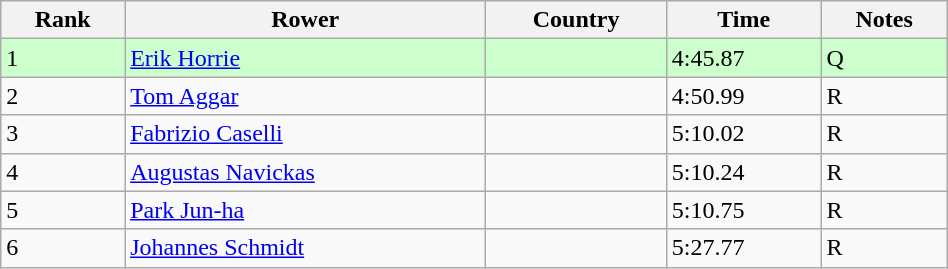<table class="wikitable" width=50%>
<tr>
<th>Rank</th>
<th>Rower</th>
<th>Country</th>
<th>Time</th>
<th>Notes</th>
</tr>
<tr bgcolor=#ccffcc>
<td>1</td>
<td><a href='#'>Erik Horrie</a></td>
<td></td>
<td>4:45.87</td>
<td>Q</td>
</tr>
<tr>
<td>2</td>
<td><a href='#'>Tom Aggar</a></td>
<td></td>
<td>4:50.99</td>
<td>R</td>
</tr>
<tr>
<td>3</td>
<td><a href='#'>Fabrizio Caselli</a></td>
<td></td>
<td>5:10.02</td>
<td>R</td>
</tr>
<tr>
<td>4</td>
<td><a href='#'>Augustas Navickas</a></td>
<td></td>
<td>5:10.24</td>
<td>R</td>
</tr>
<tr>
<td>5</td>
<td><a href='#'>Park Jun-ha</a></td>
<td></td>
<td>5:10.75</td>
<td>R</td>
</tr>
<tr>
<td>6</td>
<td><a href='#'>Johannes Schmidt</a></td>
<td></td>
<td>5:27.77</td>
<td>R</td>
</tr>
</table>
